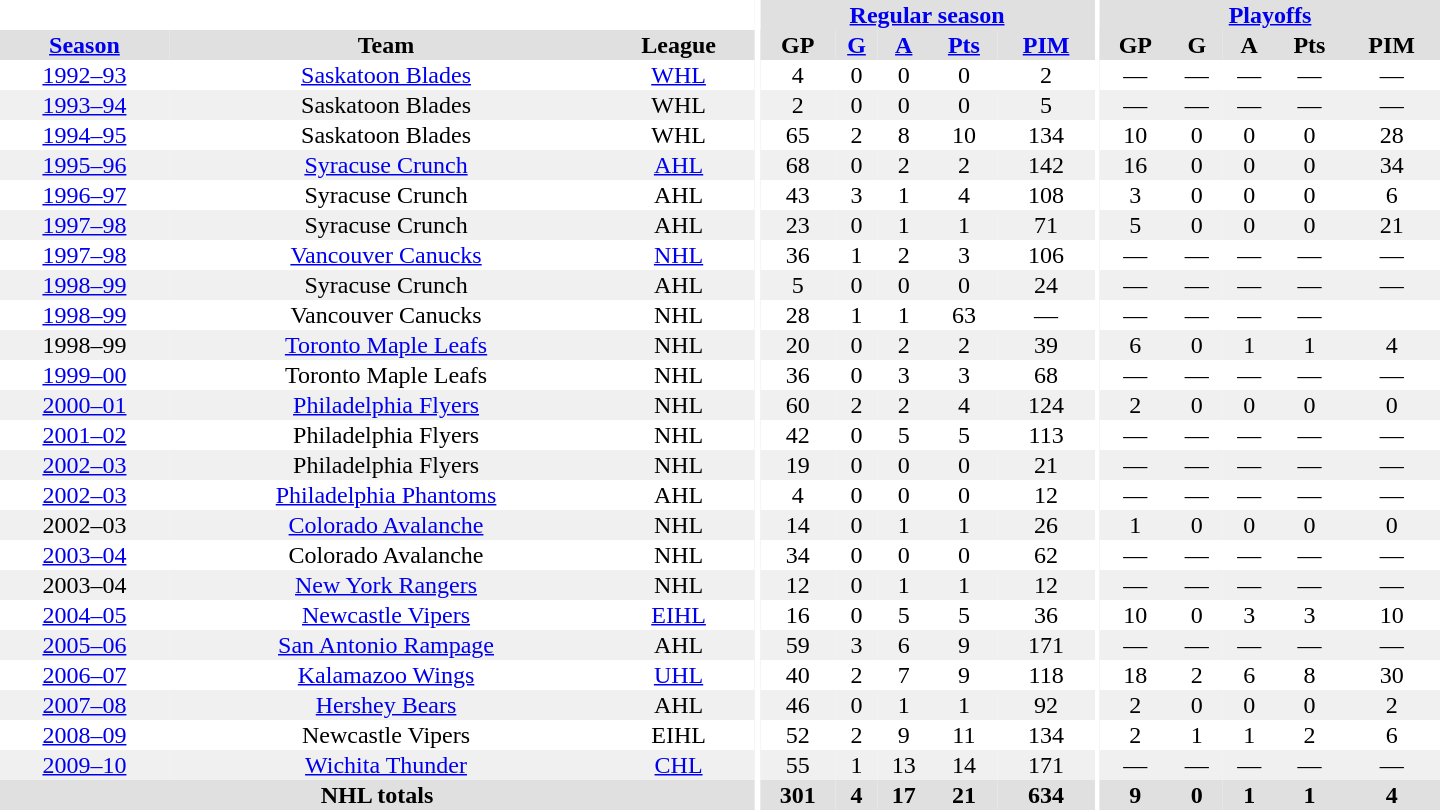<table border="0" cellpadding="1" cellspacing="0" style="text-align:center; width:60em">
<tr bgcolor="#e0e0e0">
<th colspan="3" bgcolor="#ffffff"></th>
<th rowspan="100" bgcolor="#ffffff"></th>
<th colspan="5"><a href='#'>Regular season</a></th>
<th rowspan="100" bgcolor="#ffffff"></th>
<th colspan="5"><a href='#'>Playoffs</a></th>
</tr>
<tr bgcolor="#e0e0e0">
<th><a href='#'>Season</a></th>
<th>Team</th>
<th>League</th>
<th>GP</th>
<th><a href='#'>G</a></th>
<th><a href='#'>A</a></th>
<th><a href='#'>Pts</a></th>
<th><a href='#'>PIM</a></th>
<th>GP</th>
<th>G</th>
<th>A</th>
<th>Pts</th>
<th>PIM</th>
</tr>
<tr>
<td><a href='#'>1992–93</a></td>
<td><a href='#'>Saskatoon Blades</a></td>
<td><a href='#'>WHL</a></td>
<td>4</td>
<td>0</td>
<td>0</td>
<td>0</td>
<td>2</td>
<td>—</td>
<td>—</td>
<td>—</td>
<td>—</td>
<td>—</td>
</tr>
<tr bgcolor="#f0f0f0">
<td><a href='#'>1993–94</a></td>
<td>Saskatoon Blades</td>
<td>WHL</td>
<td>2</td>
<td>0</td>
<td>0</td>
<td>0</td>
<td>5</td>
<td>—</td>
<td>—</td>
<td>—</td>
<td>—</td>
<td>—</td>
</tr>
<tr>
<td><a href='#'>1994–95</a></td>
<td>Saskatoon Blades</td>
<td>WHL</td>
<td>65</td>
<td>2</td>
<td>8</td>
<td>10</td>
<td>134</td>
<td>10</td>
<td>0</td>
<td>0</td>
<td>0</td>
<td>28</td>
</tr>
<tr bgcolor="#f0f0f0">
<td><a href='#'>1995–96</a></td>
<td><a href='#'>Syracuse Crunch</a></td>
<td><a href='#'>AHL</a></td>
<td>68</td>
<td>0</td>
<td>2</td>
<td>2</td>
<td>142</td>
<td>16</td>
<td>0</td>
<td>0</td>
<td>0</td>
<td>34</td>
</tr>
<tr>
<td><a href='#'>1996–97</a></td>
<td>Syracuse Crunch</td>
<td>AHL</td>
<td>43</td>
<td>3</td>
<td>1</td>
<td>4</td>
<td>108</td>
<td>3</td>
<td>0</td>
<td>0</td>
<td>0</td>
<td>6</td>
</tr>
<tr bgcolor="#f0f0f0">
<td><a href='#'>1997–98</a></td>
<td>Syracuse Crunch</td>
<td>AHL</td>
<td>23</td>
<td>0</td>
<td>1</td>
<td>1</td>
<td>71</td>
<td>5</td>
<td>0</td>
<td>0</td>
<td>0</td>
<td>21</td>
</tr>
<tr>
<td><a href='#'>1997–98</a></td>
<td><a href='#'>Vancouver Canucks</a></td>
<td><a href='#'>NHL</a></td>
<td>36</td>
<td>1</td>
<td>2</td>
<td>3</td>
<td>106</td>
<td>—</td>
<td>—</td>
<td>—</td>
<td>—</td>
<td>—</td>
</tr>
<tr bgcolor="#f0f0f0">
<td><a href='#'>1998–99</a></td>
<td>Syracuse Crunch</td>
<td>AHL</td>
<td>5</td>
<td>0</td>
<td>0</td>
<td>0</td>
<td>24</td>
<td>—</td>
<td>—</td>
<td>—</td>
<td>—</td>
<td>—</td>
</tr>
<tr>
<td><a href='#'>1998–99</a></td>
<td>Vancouver Canucks</td>
<td>NHL</td>
<td>28</td>
<td>1</td>
<td>1</td>
<td 2>63</td>
<td>—</td>
<td>—</td>
<td>—</td>
<td>—</td>
<td>—</td>
</tr>
<tr bgcolor="#f0f0f0">
<td>1998–99</td>
<td><a href='#'>Toronto Maple Leafs</a></td>
<td>NHL</td>
<td>20</td>
<td>0</td>
<td>2</td>
<td>2</td>
<td>39</td>
<td>6</td>
<td>0</td>
<td>1</td>
<td>1</td>
<td>4</td>
</tr>
<tr>
<td><a href='#'>1999–00</a></td>
<td>Toronto Maple Leafs</td>
<td>NHL</td>
<td>36</td>
<td>0</td>
<td>3</td>
<td>3</td>
<td>68</td>
<td>—</td>
<td>—</td>
<td>—</td>
<td>—</td>
<td>—</td>
</tr>
<tr bgcolor="#f0f0f0">
<td><a href='#'>2000–01</a></td>
<td><a href='#'>Philadelphia Flyers</a></td>
<td>NHL</td>
<td>60</td>
<td>2</td>
<td>2</td>
<td>4</td>
<td>124</td>
<td>2</td>
<td>0</td>
<td>0</td>
<td>0</td>
<td>0</td>
</tr>
<tr>
<td><a href='#'>2001–02</a></td>
<td>Philadelphia Flyers</td>
<td>NHL</td>
<td>42</td>
<td>0</td>
<td>5</td>
<td>5</td>
<td>113</td>
<td>—</td>
<td>—</td>
<td>—</td>
<td>—</td>
<td>—</td>
</tr>
<tr bgcolor="#f0f0f0">
<td><a href='#'>2002–03</a></td>
<td>Philadelphia Flyers</td>
<td>NHL</td>
<td>19</td>
<td>0</td>
<td>0</td>
<td>0</td>
<td>21</td>
<td>—</td>
<td>—</td>
<td>—</td>
<td>—</td>
<td>—</td>
</tr>
<tr>
<td><a href='#'>2002–03</a></td>
<td><a href='#'>Philadelphia Phantoms</a></td>
<td>AHL</td>
<td>4</td>
<td>0</td>
<td>0</td>
<td>0</td>
<td>12</td>
<td>—</td>
<td>—</td>
<td>—</td>
<td>—</td>
<td>—</td>
</tr>
<tr bgcolor="#f0f0f0">
<td>2002–03</td>
<td><a href='#'>Colorado Avalanche</a></td>
<td>NHL</td>
<td>14</td>
<td>0</td>
<td>1</td>
<td>1</td>
<td>26</td>
<td>1</td>
<td>0</td>
<td>0</td>
<td>0</td>
<td>0</td>
</tr>
<tr>
<td><a href='#'>2003–04</a></td>
<td>Colorado Avalanche</td>
<td>NHL</td>
<td>34</td>
<td>0</td>
<td>0</td>
<td>0</td>
<td>62</td>
<td>—</td>
<td>—</td>
<td>—</td>
<td>—</td>
<td>—</td>
</tr>
<tr bgcolor="#f0f0f0">
<td>2003–04</td>
<td><a href='#'>New York Rangers</a></td>
<td>NHL</td>
<td>12</td>
<td>0</td>
<td>1</td>
<td>1</td>
<td>12</td>
<td>—</td>
<td>—</td>
<td>—</td>
<td>—</td>
<td>—</td>
</tr>
<tr>
<td><a href='#'>2004–05</a></td>
<td><a href='#'>Newcastle Vipers</a></td>
<td><a href='#'>EIHL</a></td>
<td>16</td>
<td>0</td>
<td>5</td>
<td>5</td>
<td>36</td>
<td>10</td>
<td>0</td>
<td>3</td>
<td>3</td>
<td>10</td>
</tr>
<tr bgcolor="#f0f0f0">
<td><a href='#'>2005–06</a></td>
<td><a href='#'>San Antonio Rampage</a></td>
<td>AHL</td>
<td>59</td>
<td>3</td>
<td>6</td>
<td>9</td>
<td>171</td>
<td>—</td>
<td>—</td>
<td>—</td>
<td>—</td>
<td>—</td>
</tr>
<tr>
<td><a href='#'>2006–07</a></td>
<td><a href='#'>Kalamazoo Wings</a></td>
<td><a href='#'>UHL</a></td>
<td>40</td>
<td>2</td>
<td>7</td>
<td>9</td>
<td>118</td>
<td>18</td>
<td>2</td>
<td>6</td>
<td>8</td>
<td>30</td>
</tr>
<tr bgcolor="#f0f0f0">
<td><a href='#'>2007–08</a></td>
<td><a href='#'>Hershey Bears</a></td>
<td>AHL</td>
<td>46</td>
<td>0</td>
<td>1</td>
<td>1</td>
<td>92</td>
<td>2</td>
<td>0</td>
<td>0</td>
<td>0</td>
<td>2</td>
</tr>
<tr>
<td><a href='#'>2008–09</a></td>
<td>Newcastle Vipers</td>
<td>EIHL</td>
<td>52</td>
<td>2</td>
<td>9</td>
<td>11</td>
<td>134</td>
<td>2</td>
<td>1</td>
<td>1</td>
<td>2</td>
<td>6</td>
</tr>
<tr bgcolor="#f0f0f0">
<td><a href='#'>2009–10</a></td>
<td><a href='#'>Wichita Thunder</a></td>
<td><a href='#'>CHL</a></td>
<td>55</td>
<td>1</td>
<td>13</td>
<td>14</td>
<td>171</td>
<td>—</td>
<td>—</td>
<td>—</td>
<td>—</td>
<td>—</td>
</tr>
<tr bgcolor="#e0e0e0">
<th colspan="3">NHL totals</th>
<th>301</th>
<th>4</th>
<th>17</th>
<th>21</th>
<th>634</th>
<th>9</th>
<th>0</th>
<th>1</th>
<th>1</th>
<th>4</th>
</tr>
</table>
